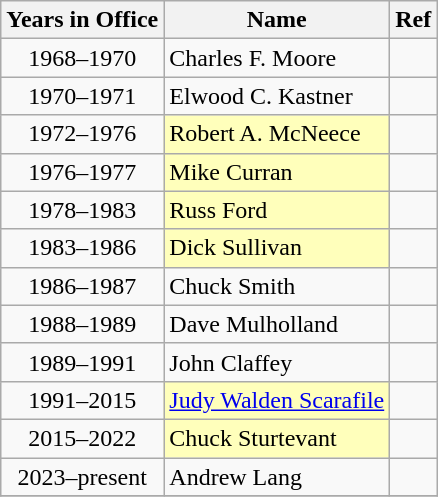<table class="wikitable" style="display: inline-table; margin-right: 30px; text-align:center">
<tr>
<th>Years in Office</th>
<th>Name</th>
<th>Ref</th>
</tr>
<tr>
<td>1968–1970</td>
<td style="text-align:left">Charles F. Moore</td>
<td></td>
</tr>
<tr>
<td>1970–1971</td>
<td style="text-align:left">Elwood C. Kastner</td>
<td></td>
</tr>
<tr>
<td>1972–1976</td>
<td style="text-align:left; background:#ffb">Robert A. McNeece</td>
<td></td>
</tr>
<tr>
<td>1976–1977</td>
<td style="text-align:left; background:#ffb">Mike Curran</td>
<td></td>
</tr>
<tr>
<td>1978–1983</td>
<td style="text-align:left; background:#ffb">Russ Ford</td>
<td></td>
</tr>
<tr>
<td>1983–1986</td>
<td style="text-align:left; background:#ffb">Dick Sullivan</td>
<td></td>
</tr>
<tr>
<td>1986–1987</td>
<td style="text-align:left">Chuck Smith</td>
<td></td>
</tr>
<tr>
<td>1988–1989</td>
<td style="text-align:left">Dave Mulholland</td>
<td></td>
</tr>
<tr>
<td>1989–1991</td>
<td style="text-align:left">John Claffey</td>
<td></td>
</tr>
<tr>
<td>1991–2015</td>
<td style="text-align:left; background:#ffb"><a href='#'>Judy Walden Scarafile</a></td>
<td></td>
</tr>
<tr>
<td>2015–2022</td>
<td style="text-align:left; background:#ffb">Chuck Sturtevant</td>
<td></td>
</tr>
<tr>
<td>2023–present</td>
<td style="text-align:left">Andrew Lang</td>
<td></td>
</tr>
<tr>
</tr>
</table>
